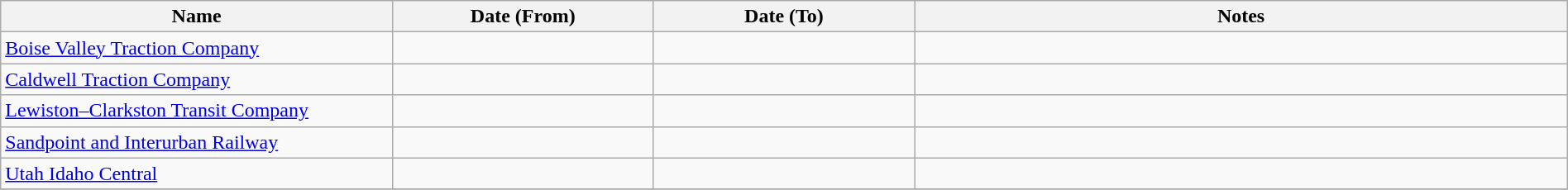<table class="wikitable sortable" width=100%>
<tr>
<th width=15%>Name</th>
<th width=10%>Date (From)</th>
<th width=10%>Date (To)</th>
<th class="unsortable" width=25%>Notes</th>
</tr>
<tr>
<td><a href='#'>Boise Valley Traction Company</a></td>
<td></td>
<td></td>
<td></td>
</tr>
<tr>
<td><a href='#'>Caldwell Traction Company</a></td>
<td></td>
<td></td>
<td></td>
</tr>
<tr>
<td><a href='#'>Lewiston–Clarkston Transit Company</a></td>
<td></td>
<td></td>
<td></td>
</tr>
<tr>
<td><a href='#'>Sandpoint and Interurban Railway</a></td>
<td></td>
<td></td>
<td></td>
</tr>
<tr>
<td><a href='#'>Utah Idaho Central</a></td>
<td></td>
<td></td>
<td></td>
</tr>
<tr>
</tr>
</table>
